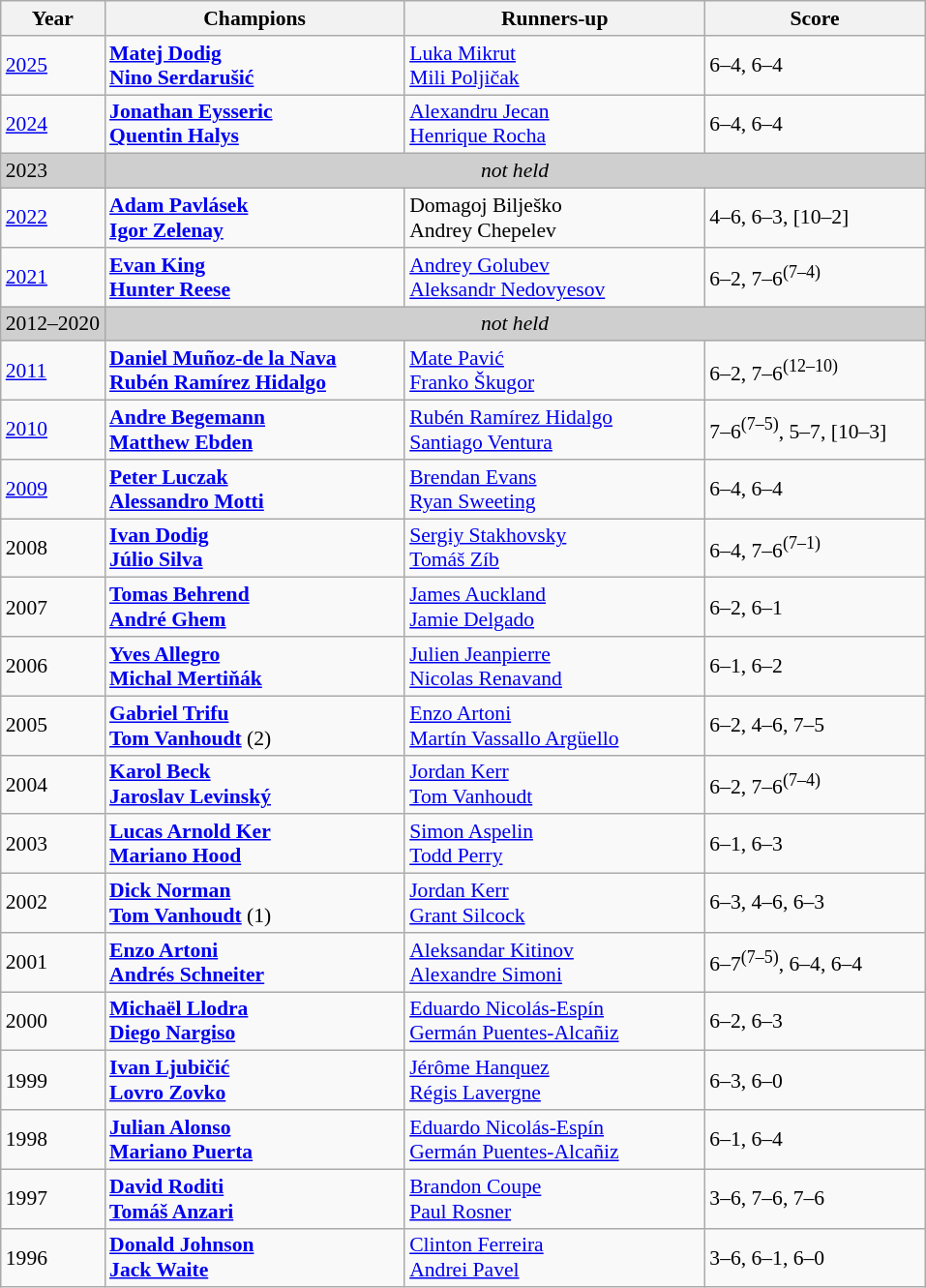<table class="wikitable" style="font-size:90%">
<tr>
<th>Year</th>
<th width="200">Champions</th>
<th width="200">Runners-up</th>
<th width="145">Score</th>
</tr>
<tr>
<td><a href='#'>2025</a></td>
<td> <strong><a href='#'>Matej Dodig</a></strong><br> <strong><a href='#'>Nino Serdarušić</a></strong></td>
<td> <a href='#'>Luka Mikrut</a><br> <a href='#'>Mili Poljičak</a></td>
<td>6–4, 6–4</td>
</tr>
<tr>
<td><a href='#'>2024</a></td>
<td> <strong><a href='#'>Jonathan Eysseric</a></strong><br> <strong><a href='#'>Quentin Halys</a></strong></td>
<td> <a href='#'>Alexandru Jecan</a><br> <a href='#'>Henrique Rocha</a></td>
<td>6–4, 6–4</td>
</tr>
<tr>
<td style="background:#cfcfcf">2023</td>
<td colspan=4 align=center style="background:#cfcfcf"><em>not held</em></td>
</tr>
<tr>
<td><a href='#'>2022</a></td>
<td> <strong><a href='#'>Adam Pavlásek</a></strong><br> <strong><a href='#'>Igor Zelenay</a></strong></td>
<td> Domagoj Bilješko<br> Andrey Chepelev</td>
<td>4–6, 6–3, [10–2]</td>
</tr>
<tr>
<td><a href='#'>2021</a></td>
<td> <strong><a href='#'>Evan King</a></strong><br> <strong><a href='#'>Hunter Reese</a></strong></td>
<td> <a href='#'>Andrey Golubev</a><br> <a href='#'>Aleksandr Nedovyesov</a></td>
<td>6–2, 7–6<sup>(7–4)</sup></td>
</tr>
<tr>
<td style="background:#cfcfcf">2012–2020</td>
<td colspan=4 align=center style="background:#cfcfcf"><em>not held</em></td>
</tr>
<tr>
<td><a href='#'>2011</a></td>
<td> <strong><a href='#'>Daniel Muñoz-de la Nava</a></strong><br> <strong><a href='#'>Rubén Ramírez Hidalgo</a></strong></td>
<td> <a href='#'>Mate Pavić</a><br> <a href='#'>Franko Škugor</a></td>
<td>6–2, 7–6<sup>(12–10)</sup></td>
</tr>
<tr>
<td><a href='#'>2010</a></td>
<td> <strong><a href='#'>Andre Begemann</a></strong><br> <strong><a href='#'>Matthew Ebden</a></strong></td>
<td> <a href='#'>Rubén Ramírez Hidalgo</a><br> <a href='#'>Santiago Ventura</a></td>
<td>7–6<sup>(7–5)</sup>, 5–7, [10–3]</td>
</tr>
<tr>
<td><a href='#'>2009</a></td>
<td> <strong><a href='#'>Peter Luczak</a></strong><br> <strong><a href='#'>Alessandro Motti</a></strong></td>
<td> <a href='#'>Brendan Evans</a><br> <a href='#'>Ryan Sweeting</a></td>
<td>6–4, 6–4</td>
</tr>
<tr>
<td>2008</td>
<td> <strong><a href='#'>Ivan Dodig</a></strong> <br>  <strong><a href='#'>Júlio Silva</a></strong></td>
<td> <a href='#'>Sergiy Stakhovsky</a> <br>  <a href='#'>Tomáš Zíb</a></td>
<td>6–4, 7–6<sup>(7–1)</sup></td>
</tr>
<tr>
<td>2007</td>
<td> <strong><a href='#'>Tomas Behrend</a></strong> <br>  <strong><a href='#'>André Ghem</a></strong></td>
<td> <a href='#'>James Auckland</a> <br>  <a href='#'>Jamie Delgado</a></td>
<td>6–2, 6–1</td>
</tr>
<tr>
<td>2006</td>
<td> <strong><a href='#'>Yves Allegro</a></strong> <br>  <strong><a href='#'>Michal Mertiňák</a></strong></td>
<td> <a href='#'>Julien Jeanpierre</a> <br>  <a href='#'>Nicolas Renavand</a></td>
<td>6–1, 6–2</td>
</tr>
<tr>
<td>2005</td>
<td> <strong><a href='#'>Gabriel Trifu</a></strong> <br>  <strong><a href='#'>Tom Vanhoudt</a></strong> (2)</td>
<td> <a href='#'>Enzo Artoni</a> <br>  <a href='#'>Martín Vassallo Argüello</a></td>
<td>6–2, 4–6, 7–5</td>
</tr>
<tr>
<td>2004</td>
<td> <strong><a href='#'>Karol Beck</a></strong> <br>  <strong><a href='#'>Jaroslav Levinský</a></strong></td>
<td> <a href='#'>Jordan Kerr</a> <br>  <a href='#'>Tom Vanhoudt</a></td>
<td>6–2, 7–6<sup>(7–4)</sup></td>
</tr>
<tr>
<td>2003</td>
<td> <strong><a href='#'>Lucas Arnold Ker</a></strong> <br>  <strong><a href='#'>Mariano Hood</a></strong></td>
<td> <a href='#'>Simon Aspelin</a> <br>  <a href='#'>Todd Perry</a></td>
<td>6–1, 6–3</td>
</tr>
<tr>
<td>2002</td>
<td> <strong><a href='#'>Dick Norman</a></strong> <br>  <strong><a href='#'>Tom Vanhoudt</a></strong> (1)</td>
<td> <a href='#'>Jordan Kerr</a> <br>  <a href='#'>Grant Silcock</a></td>
<td>6–3, 4–6, 6–3</td>
</tr>
<tr>
<td>2001</td>
<td> <strong><a href='#'>Enzo Artoni</a></strong> <br>  <strong><a href='#'>Andrés Schneiter</a></strong></td>
<td> <a href='#'>Aleksandar Kitinov</a> <br>  <a href='#'>Alexandre Simoni</a></td>
<td>6–7<sup>(7–5)</sup>, 6–4, 6–4</td>
</tr>
<tr>
<td>2000</td>
<td> <strong><a href='#'>Michaël Llodra</a></strong> <br>  <strong><a href='#'>Diego Nargiso</a></strong></td>
<td> <a href='#'>Eduardo Nicolás-Espín</a> <br>  <a href='#'>Germán Puentes-Alcañiz</a></td>
<td>6–2, 6–3</td>
</tr>
<tr>
<td>1999</td>
<td> <strong><a href='#'>Ivan Ljubičić</a></strong> <br>  <strong><a href='#'>Lovro Zovko</a></strong></td>
<td> <a href='#'>Jérôme Hanquez</a> <br>  <a href='#'>Régis Lavergne</a></td>
<td>6–3, 6–0</td>
</tr>
<tr>
<td>1998</td>
<td> <strong><a href='#'>Julian Alonso</a></strong> <br>  <strong><a href='#'>Mariano Puerta</a></strong></td>
<td> <a href='#'>Eduardo Nicolás-Espín</a> <br>  <a href='#'>Germán Puentes-Alcañiz</a></td>
<td>6–1, 6–4</td>
</tr>
<tr>
<td>1997</td>
<td> <strong><a href='#'>David Roditi</a></strong> <br>  <strong><a href='#'>Tomáš Anzari</a></strong></td>
<td> <a href='#'>Brandon Coupe</a> <br>  <a href='#'>Paul Rosner</a></td>
<td>3–6, 7–6, 7–6</td>
</tr>
<tr>
<td>1996</td>
<td> <strong><a href='#'>Donald Johnson</a></strong> <br>  <strong><a href='#'>Jack Waite</a></strong></td>
<td> <a href='#'>Clinton Ferreira</a> <br>  <a href='#'>Andrei Pavel</a></td>
<td>3–6, 6–1, 6–0</td>
</tr>
</table>
